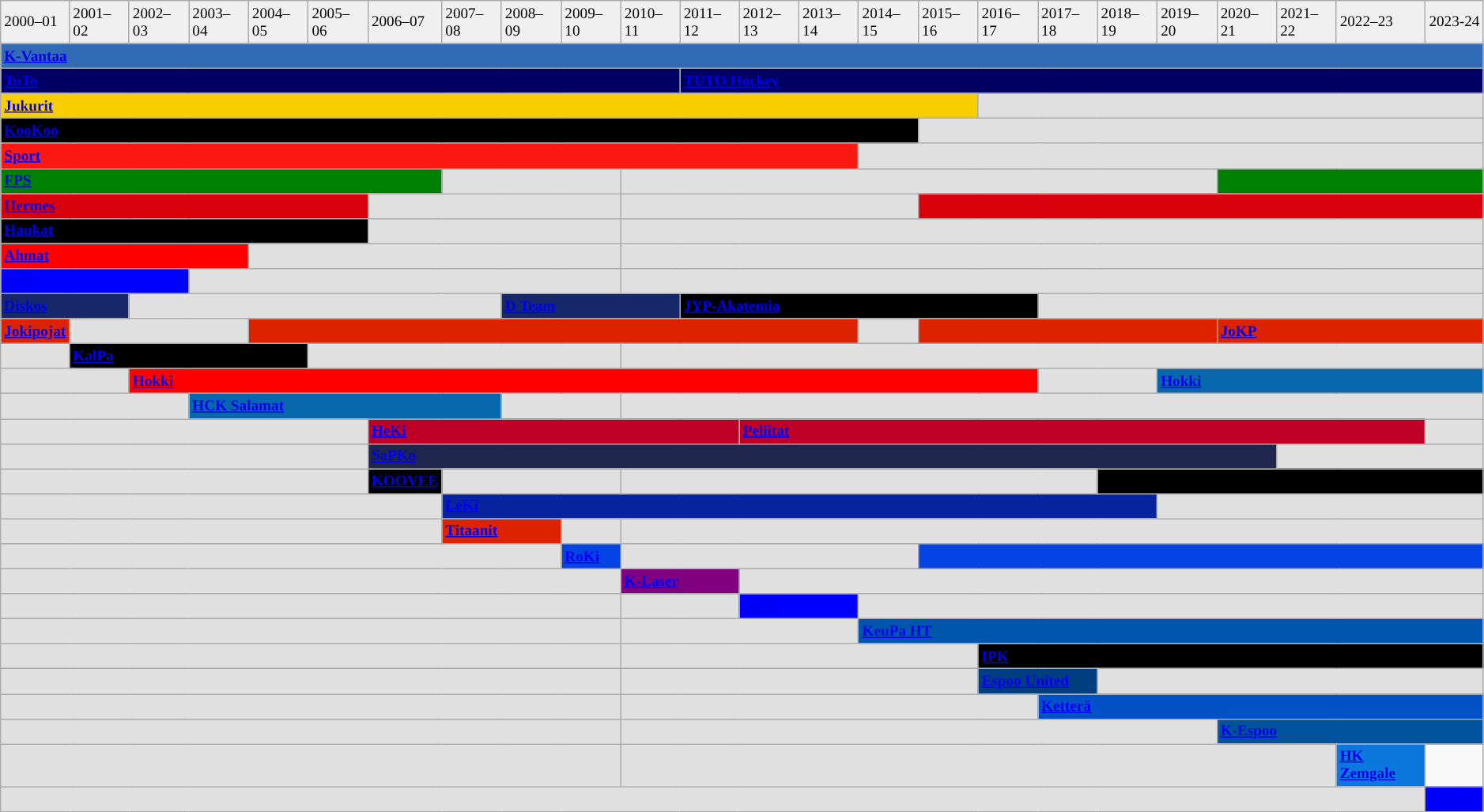<table class="wikitable" style="font-size: 80%;">
<tr bgcolor="#f0f0f0">
<td>2000–01</td>
<td>2001–02</td>
<td>2002–03</td>
<td>2003–04</td>
<td>2004–05</td>
<td>2005–06</td>
<td>2006–07</td>
<td>2007–08</td>
<td>2008–09</td>
<td>2009–10</td>
<td>2010–11</td>
<td>2011–12</td>
<td>2012–13</td>
<td>2013–14</td>
<td>2014–15</td>
<td>2015–16</td>
<td>2016–17</td>
<td>2017–18</td>
<td>2018–19</td>
<td>2019–20</td>
<td>2020–21</td>
<td>2021–22</td>
<td>2022–23</td>
<td>2023-24</td>
</tr>
<tr bgcolor="#e0e0e0">
<td colspan="24" style="color: white; background-color: #316bb5"><strong><a href='#'><span>K-Vantaa</span></a></strong></td>
</tr>
<tr bgcolor="#e0e0e0">
<td colspan=11 style="color: white; background-color: #000062"><strong><a href='#'><span>TuTo</span></a></strong></td>
<td colspan="13" style="color:white; background-color: #000062"><strong><a href='#'><span>TUTO Hockey</span></a></strong></td>
</tr>
<tr bgcolor="#e0e0e0">
<td colspan=16 style="color: white; background-color: #f7ce00"><strong><a href='#'><span>Jukurit</span></a></strong></td>
<td colspan="8"></td>
</tr>
<tr bgcolor="#e0e0e0">
<td colspan=15 style="color: white; background-color: black"><strong><a href='#'><span>KooKoo</span></a></strong></td>
<td colspan="9"></td>
</tr>
<tr bgcolor="#e0e0e0">
<td colspan=14 style="color: white; background-color: #fd1812"><strong><a href='#'><span>Sport</span></a></strong></td>
<td colspan="10"></td>
</tr>
<tr bgcolor="#e0e0e0">
<td colspan=7 style="background-color: green"><strong><a href='#'><span>FPS</span></a></strong></td>
<td colspan= 3></td>
<td colspan="10"></td>
<td colspan="4" style="background-color: green"></td>
</tr>
<tr bgcolor="#e0e0e0">
<td colspan=6 style="background-color: #d8000b"><strong><a href='#'><span>Hermes</span></a></strong></td>
<td colspan= 4></td>
<td colspan=5></td>
<td colspan="9" style="background-color: #d8000b"></td>
</tr>
<tr bgcolor="#e0e0e0">
<td colspan=6 style="background-color: black"><strong><a href='#'><span>Haukat</span></a></strong></td>
<td colspan= 4></td>
<td colspan="14"></td>
</tr>
<tr bgcolor="#e0e0e0">
<td colspan=4 style="background-color: red"><strong><a href='#'><span>Ahmat</span></a></strong></td>
<td colspan= 6></td>
<td colspan="14"></td>
</tr>
<tr bgcolor="#e0e0e0">
<td colspan=3 style="background-color: blue"><strong><a href='#'><span>UJK</span></a></strong></td>
<td colspan= 7></td>
<td colspan="14"></td>
</tr>
<tr bgcolor="#e0e0e0">
<td colspan=2 style="color: white; background-color: #16286a"><strong><a href='#'><span>Diskos</span></a></strong></td>
<td colspan= 6></td>
<td colspan=3 style="color: white; background-color: #16286a"><strong><a href='#'><span>D Team</span></a></strong></td>
<td colspan=6 style="color: white; background-color: black"><strong><a href='#'><span>JYP-Akatemia</span></a></strong></td>
<td colspan="7"></td>
</tr>
<tr bgcolor="#e0e0e0">
<td style="background-color: #dd2200"><strong><a href='#'><span>Jokipojat</span></a></strong></td>
<td colspan=3></td>
<td colspan=10 style="background-color: #dd2200"></td>
<td></td>
<td colspan=5 style="background-color: #dd2200"></td>
<td colspan="4" style="background-color: #dd2200"><strong><a href='#'><span>JoKP</span></a></strong></td>
</tr>
<tr bgcolor="#e0e0e0">
<td colspan=1></td>
<td colspan=4 style="background-color: black"><strong><a href='#'><span>KalPa</span></a></strong></td>
<td colspan=5></td>
<td colspan="14"></td>
</tr>
<tr bgcolor="#e0e0e0">
<td colspan=2></td>
<td colspan=15 style="color:red; background-color: red"><strong><a href='#'><span>Hokki</span></a></strong></td>
<td colspan=2></td>
<td colspan="5" style="background-color: #0667ac"><strong><a href='#'><span>Hokki</span></a></strong></td>
</tr>
<tr bgcolor="#e0e0e0">
<td colspan=3></td>
<td colspan=5 style="background-color: #0667ac"><strong><a href='#'><span>HCK Salamat</span></a></strong></td>
<td colspan=2></td>
<td colspan="14"></td>
</tr>
<tr bgcolor="#e0e0e0">
<td colspan=6></td>
<td colspan=6 style="background-color: #be0027"><strong><a href='#'><span>HeKi</span></a></strong></td>
<td colspan="11" style="background-color: #be0027"><strong><a href='#'><span>Peliitat</span></a></strong></td>
<td></td>
</tr>
<tr bgcolor="#e0e0e0">
<td colspan=6></td>
<td colspan=15 style="background-color: #1e264e"><strong><a href='#'><span>SaPKo</span></a></strong></td>
<td colspan="3"></td>
</tr>
<tr bgcolor="#e0e0e0">
<td colspan=6></td>
<td style="background-color: black"><strong><a href='#'><span>KOOVEE</span></a></strong></td>
<td colspan=3></td>
<td colspan = 8></td>
<td colspan="6" style="background-color: black"></td>
</tr>
<tr bgcolor="#e0e0e0">
<td colspan=7></td>
<td colspan=12 style="background-color: #07239e"><strong><a href='#'><span>LeKi</span></a></strong></td>
<td colspan="5"></td>
</tr>
<tr bgcolor="#e0e0e0">
<td colspan=7></td>
<td colspan=2 style="background-color: #dd2200"><strong><a href='#'><span>Titaanit</span></a></strong></td>
<td></td>
<td colspan="14"></td>
</tr>
<tr bgcolor="#e0e0e0">
<td colspan=9></td>
<td style="background-color: #0444e4"><strong><a href='#'><span>RoKi</span></a></strong></td>
<td colspan=5></td>
<td colspan="9" style="background-color: #0444e4"></td>
</tr>
<tr bgcolor="#e0e0e0">
<td colspan=10></td>
<td colspan=2 style="background-color: purple"><strong><a href='#'><span>K-Laser</span></a></strong></td>
<td colspan="12"></td>
</tr>
<tr bgcolor="#e0e0e0">
<td colspan=10></td>
<td colspan=2></td>
<td colspan=2 style="background-color: blue"><strong><a href='#'><span>HCK</span></a></strong></td>
<td colspan="10"></td>
</tr>
<tr bgcolor="#e0e0e0">
<td colspan=10></td>
<td colspan=4></td>
<td colspan="10" style="background-color: #0056ad"><strong><a href='#'><span>KeuPa HT</span></a></strong></td>
</tr>
<tr bgcolor="#e0e0e0">
<td colspan=10></td>
<td colspan=6></td>
<td colspan="8" style="background-color: black"><strong><a href='#'><span>IPK</span></a></strong></td>
</tr>
<tr bgcolor="#e0e0e0">
<td colspan=10></td>
<td colspan=6></td>
<td colspan=2 style="background-color: #013E7F"><strong><a href='#'><span>Espoo United</span></a></strong></td>
<td colspan="6"></td>
</tr>
<tr bgcolor="#e0e0e0">
<td colspan=10></td>
<td colspan=7></td>
<td colspan="7" style="background-color: #0251c7"><strong><a href='#'><span>Ketterä</span></a></strong></td>
</tr>
<tr bgcolor="#e0e0e0">
<td colspan=10></td>
<td colspan=10></td>
<td colspan="4" style="background-color: #00529C"><strong><a href='#'><span>K-Espoo</span></a></strong></td>
</tr>
<tr bgcolor="#e0e0e0">
<td colspan="10"></td>
<td colspan="12"></td>
<td colspan="1" style="background-color: #0c78dd"><strong><a href='#'><span>HK Zemgale</span></a></strong></td>
</tr>
<tr bgcolor="#e0e0e0">
<td colspan="23"></td>
<td style="background-color: blue"><strong><a href='#'><span>Jokerit</span></a></strong></td>
</tr>
</table>
